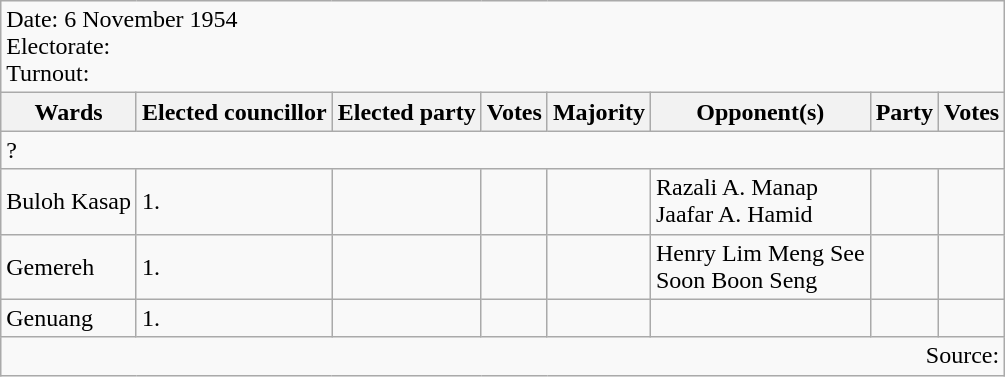<table class=wikitable>
<tr>
<td colspan=8>Date: 6 November 1954<br>Electorate: <br>Turnout:</td>
</tr>
<tr>
<th>Wards</th>
<th>Elected councillor</th>
<th>Elected party</th>
<th>Votes</th>
<th>Majority</th>
<th>Opponent(s)</th>
<th>Party</th>
<th>Votes</th>
</tr>
<tr>
<td colspan=8>? </td>
</tr>
<tr>
<td>Buloh Kasap</td>
<td>1.</td>
<td></td>
<td></td>
<td></td>
<td>Razali A. Manap<br>Jaafar A. Hamid</td>
<td></td>
<td></td>
</tr>
<tr>
<td>Gemereh</td>
<td>1.</td>
<td></td>
<td></td>
<td></td>
<td>Henry Lim Meng See<br>Soon Boon Seng</td>
<td></td>
<td></td>
</tr>
<tr>
<td>Genuang</td>
<td>1.</td>
<td></td>
<td></td>
<td></td>
<td></td>
<td></td>
<td></td>
</tr>
<tr>
<td colspan=8 align=right>Source: </td>
</tr>
</table>
